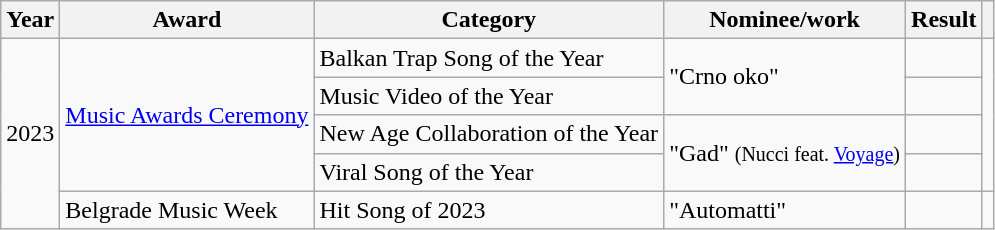<table class="wikitable">
<tr>
<th>Year</th>
<th>Award</th>
<th>Category</th>
<th>Nominee/work</th>
<th>Result</th>
<th></th>
</tr>
<tr>
<td rowspan="5">2023</td>
<td rowspan="4"><a href='#'>Music Awards Ceremony</a></td>
<td>Balkan Trap Song of the Year</td>
<td rowspan="2">"Crno oko"</td>
<td></td>
<td rowspan="4"></td>
</tr>
<tr>
<td>Music Video of the Year</td>
<td></td>
</tr>
<tr>
<td>New Age Collaboration of the Year</td>
<td rowspan="2">"Gad" <small>(Nucci feat. <a href='#'>Voyage</a>)</small></td>
<td></td>
</tr>
<tr>
<td>Viral Song of the Year</td>
<td></td>
</tr>
<tr>
<td>Belgrade Music Week</td>
<td>Hit Song of 2023</td>
<td>"Automatti"</td>
<td></td>
</tr>
</table>
